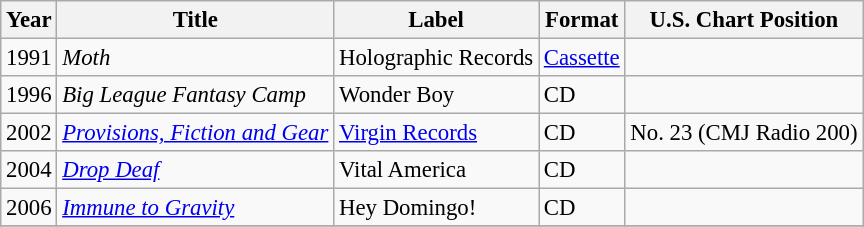<table class="wikitable" style="font-size: 95%;">
<tr>
<th>Year</th>
<th>Title</th>
<th>Label</th>
<th>Format</th>
<th>U.S. Chart Position</th>
</tr>
<tr>
<td>1991</td>
<td><em>Moth</em></td>
<td>Holographic Records</td>
<td><a href='#'>Cassette</a></td>
<td></td>
</tr>
<tr>
<td>1996</td>
<td><em>Big League Fantasy Camp</em></td>
<td>Wonder Boy</td>
<td>CD</td>
<td></td>
</tr>
<tr>
<td>2002</td>
<td><em><a href='#'>Provisions, Fiction and Gear</a></em></td>
<td><a href='#'>Virgin Records</a></td>
<td>CD</td>
<td>No. 23 (CMJ Radio 200)</td>
</tr>
<tr>
<td>2004</td>
<td><em><a href='#'>Drop Deaf</a></em></td>
<td>Vital America</td>
<td>CD</td>
<td></td>
</tr>
<tr>
<td>2006</td>
<td><em><a href='#'>Immune to Gravity</a></em></td>
<td>Hey Domingo!</td>
<td>CD</td>
<td></td>
</tr>
<tr>
</tr>
</table>
